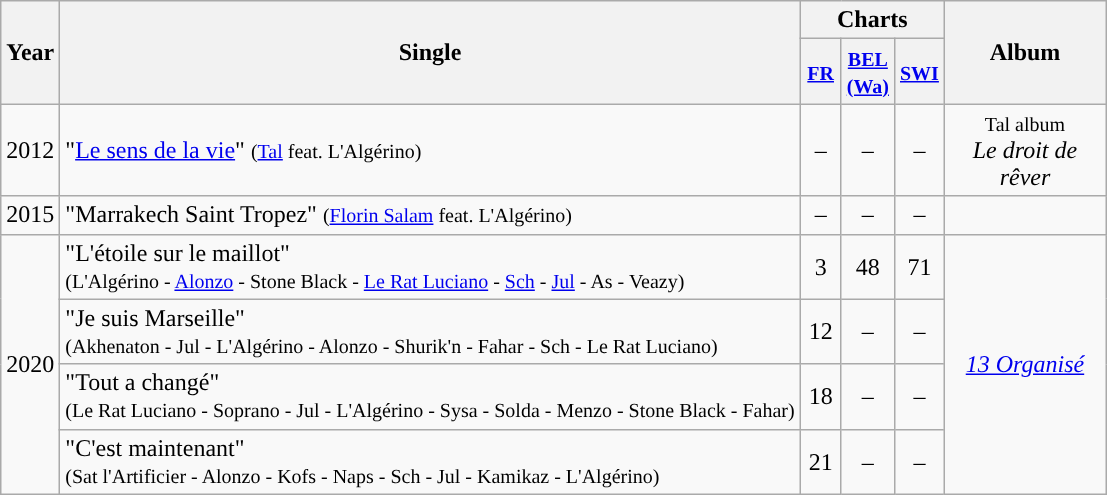<table class="wikitable">
<tr>
<th rowspan=2>Year</th>
<th rowspan="2" style="text-align:center;">Single</th>
<th style="text-align:center;" colspan="3">Charts</th>
<th rowspan="2" style="text-align:center; width:100px;">Album</th>
</tr>
<tr>
<th width="20"><small><a href='#'>FR</a></small><br></th>
<th width="20"><small><a href='#'>BEL <br>(Wa)</a></small><br></th>
<th width="20"><small><a href='#'>SWI</a></small><br></th>
</tr>
<tr>
<td style="text-align:center;">2012</td>
<td>"<a href='#'>Le sens de la vie</a>" <small>(<a href='#'>Tal</a> feat. L'Algérino)</small></td>
<td style="text-align:center;">–</td>
<td style="text-align:center;">–</td>
<td style="text-align:center;">–</td>
<td style="text-align:center;"><small>Tal album</small><br><em>Le droit de rêver</em></td>
</tr>
<tr>
<td style="text-align:center;">2015</td>
<td>"Marrakech Saint Tropez" <small>(<a href='#'>Florin Salam</a> feat. L'Algérino)</small></td>
<td style="text-align:center;">–</td>
<td style="text-align:center;">–</td>
<td style="text-align:center;">–</td>
<td style="text-align:center;"></td>
</tr>
<tr>
<td style="text-align:center;" rowspan=4>2020</td>
<td>"L'étoile sur le maillot"<br><small>(L'Algérino - <a href='#'>Alonzo</a> - Stone Black - <a href='#'>Le Rat Luciano</a> - <a href='#'>Sch</a> - <a href='#'>Jul</a> - As - Veazy)</small></td>
<td style="text-align:center;">3</td>
<td style="text-align:center;">48</td>
<td style="text-align:center;">71</td>
<td style="text-align:center;" rowspan=4><em><a href='#'>13 Organisé</a></em></td>
</tr>
<tr>
<td>"Je suis Marseille"<br><small>(Akhenaton - Jul - L'Algérino - Alonzo - Shurik'n - Fahar - Sch - Le Rat Luciano)</small></td>
<td style="text-align:center;">12</td>
<td style="text-align:center;">–</td>
<td style="text-align:center;">–</td>
</tr>
<tr>
<td>"Tout a changé"<br><small>(Le Rat Luciano - Soprano - Jul - L'Algérino - Sysa - Solda - Menzo - Stone Black - Fahar)</small></td>
<td style="text-align:center;">18</td>
<td style="text-align:center;">–</td>
<td style="text-align:center;">–</td>
</tr>
<tr>
<td>"C'est maintenant"<br><small>(Sat l'Artificier - Alonzo - Kofs - Naps - Sch - Jul - Kamikaz - L'Algérino)</small></td>
<td style="text-align:center;">21</td>
<td style="text-align:center;">–</td>
<td style="text-align:center;">–</td>
</tr>
</table>
